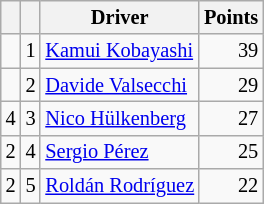<table class="wikitable" style="font-size: 85%;">
<tr>
<th></th>
<th></th>
<th>Driver</th>
<th>Points</th>
</tr>
<tr>
<td align="left"></td>
<td align="center">1</td>
<td> <a href='#'>Kamui Kobayashi</a></td>
<td align="right">39</td>
</tr>
<tr>
<td align="left"></td>
<td align="center">2</td>
<td> <a href='#'>Davide Valsecchi</a></td>
<td align="right">29</td>
</tr>
<tr>
<td align="left"> 4</td>
<td align="center">3</td>
<td> <a href='#'>Nico Hülkenberg</a></td>
<td align="right">27</td>
</tr>
<tr>
<td align="left"> 2</td>
<td align="center">4</td>
<td> <a href='#'>Sergio Pérez</a></td>
<td align="right">25</td>
</tr>
<tr>
<td align="left"> 2</td>
<td align="center">5</td>
<td> <a href='#'>Roldán Rodríguez</a></td>
<td align="right">22</td>
</tr>
</table>
